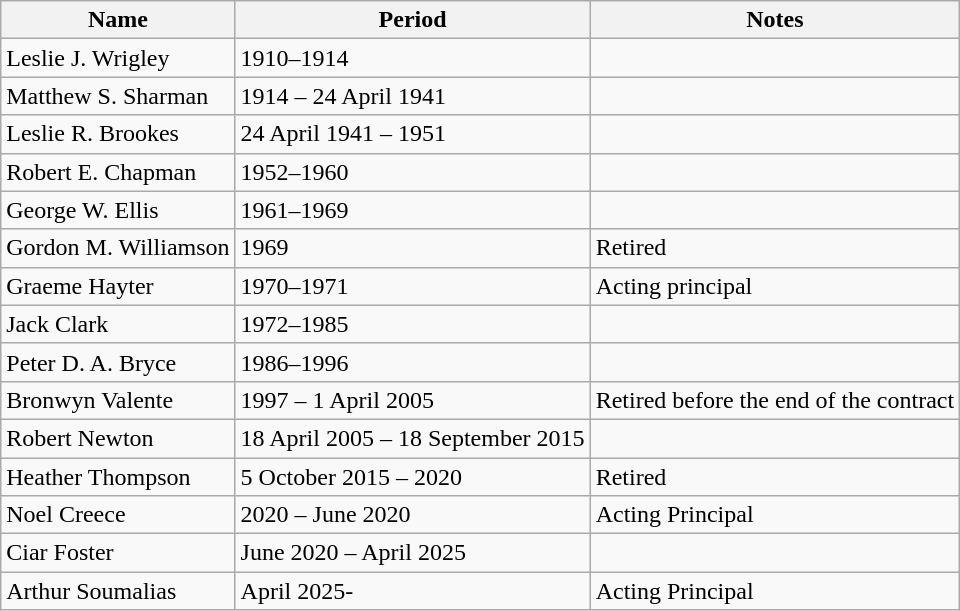<table class="wikitable">
<tr>
<th>Name</th>
<th>Period</th>
<th>Notes</th>
</tr>
<tr>
<td>Leslie J. Wrigley</td>
<td>1910–1914</td>
<td></td>
</tr>
<tr>
<td>Matthew S. Sharman</td>
<td>1914 – 24 April 1941</td>
<td></td>
</tr>
<tr>
<td>Leslie R. Brookes</td>
<td>24 April 1941 – 1951</td>
<td></td>
</tr>
<tr>
<td>Robert E. Chapman</td>
<td>1952–1960</td>
<td></td>
</tr>
<tr>
<td>George W. Ellis</td>
<td>1961–1969</td>
<td></td>
</tr>
<tr>
<td>Gordon M. Williamson</td>
<td>1969</td>
<td>Retired</td>
</tr>
<tr>
<td>Graeme Hayter</td>
<td>1970–1971</td>
<td>Acting principal</td>
</tr>
<tr>
<td>Jack Clark</td>
<td>1972–1985</td>
<td></td>
</tr>
<tr>
<td>Peter D. A. Bryce</td>
<td>1986–1996</td>
<td></td>
</tr>
<tr>
<td>Bronwyn Valente</td>
<td>1997 – 1 April 2005</td>
<td>Retired before the end of the contract</td>
</tr>
<tr>
<td>Robert Newton</td>
<td>18 April 2005 – 18 September 2015</td>
<td></td>
</tr>
<tr>
<td>Heather Thompson</td>
<td>5 October 2015 – 2020</td>
<td>Retired</td>
</tr>
<tr>
<td>Noel Creece</td>
<td>2020 – June 2020</td>
<td>Acting Principal</td>
</tr>
<tr>
<td>Ciar Foster</td>
<td>June 2020 – April 2025</td>
<td></td>
</tr>
<tr>
<td>Arthur Soumalias</td>
<td>April 2025-</td>
<td>Acting Principal</td>
</tr>
</table>
